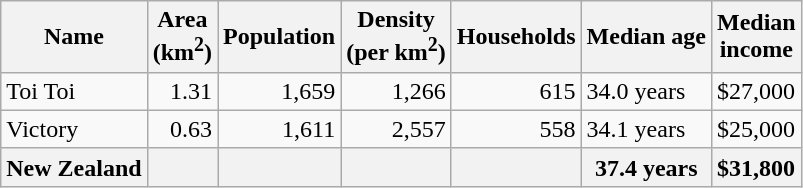<table class="wikitable">
<tr>
<th>Name</th>
<th>Area<br>(km<sup>2</sup>)</th>
<th>Population</th>
<th>Density<br>(per km<sup>2</sup>)</th>
<th>Households</th>
<th>Median age</th>
<th>Median<br>income</th>
</tr>
<tr>
<td>Toi Toi</td>
<td style="text-align:right;">1.31</td>
<td style="text-align:right;">1,659</td>
<td style="text-align:right;">1,266</td>
<td style="text-align:right;">615</td>
<td>34.0 years</td>
<td>$27,000</td>
</tr>
<tr>
<td>Victory</td>
<td style="text-align:right;">0.63</td>
<td style="text-align:right;">1,611</td>
<td style="text-align:right;">2,557</td>
<td style="text-align:right;">558</td>
<td>34.1 years</td>
<td>$25,000</td>
</tr>
<tr>
<th>New Zealand</th>
<th></th>
<th></th>
<th></th>
<th></th>
<th>37.4 years</th>
<th style="text-align:left;">$31,800</th>
</tr>
</table>
